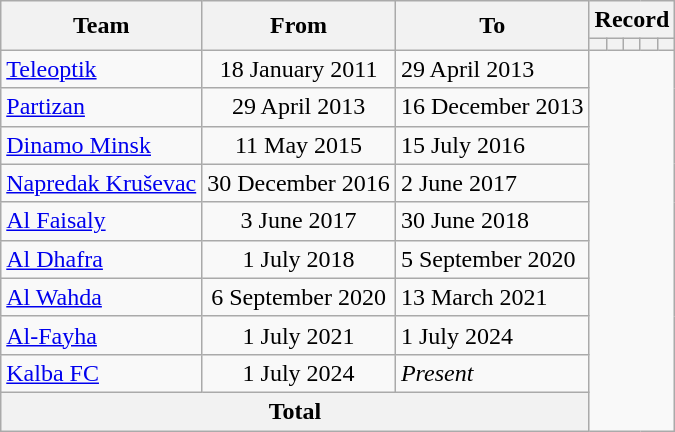<table class=wikitable style="text-align: center">
<tr>
<th rowspan=2>Team</th>
<th rowspan=2>From</th>
<th rowspan=2>To</th>
<th colspan=5>Record</th>
</tr>
<tr>
<th></th>
<th></th>
<th></th>
<th></th>
<th></th>
</tr>
<tr>
<td align=left><a href='#'>Teleoptik</a></td>
<td alaign=left>18 January 2011</td>
<td align=left>29 April 2013<br></td>
</tr>
<tr>
<td align=left><a href='#'>Partizan</a></td>
<td alaign=left>29 April 2013</td>
<td align=left>16 December 2013<br></td>
</tr>
<tr>
<td align=left><a href='#'>Dinamo Minsk</a></td>
<td alaign=left>11 May 2015</td>
<td align=left>15 July 2016<br></td>
</tr>
<tr>
<td align=left><a href='#'>Napredak Kruševac</a></td>
<td alaign=left>30 December 2016</td>
<td align=left>2 June 2017<br></td>
</tr>
<tr>
<td align=left><a href='#'>Al Faisaly</a></td>
<td alaign=left>3 June 2017</td>
<td align=left>30 June 2018<br></td>
</tr>
<tr>
<td align=left><a href='#'>Al Dhafra</a></td>
<td alaign=left>1 July 2018</td>
<td align=left>5 September 2020<br></td>
</tr>
<tr>
<td align=left><a href='#'>Al Wahda</a></td>
<td alaign=left>6 September 2020</td>
<td align=left>13 March 2021<br></td>
</tr>
<tr>
<td align=left><a href='#'>Al-Fayha</a></td>
<td alaign=left>1 July 2021</td>
<td align=left>1 July 2024<br></td>
</tr>
<tr>
<td align=left><a href='#'>Kalba FC</a></td>
<td alaign=left>1 July 2024</td>
<td align=left><em>Present</em><br></td>
</tr>
<tr>
<th colspan=3>Total<br></th>
</tr>
</table>
